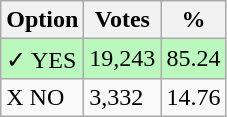<table class="wikitable">
<tr>
<th>Option</th>
<th>Votes</th>
<th>%</th>
</tr>
<tr>
<td style=background:#bbf8be>✓ YES</td>
<td style=background:#bbf8be>19,243</td>
<td style=background:#bbf8be>85.24</td>
</tr>
<tr>
<td>X NO</td>
<td>3,332</td>
<td>14.76</td>
</tr>
</table>
